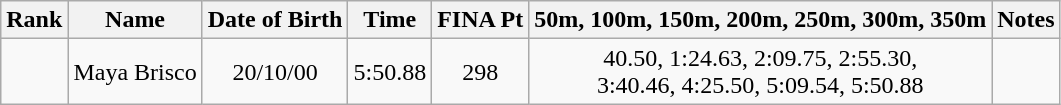<table class="wikitable sortable" style="text-align:center">
<tr>
<th>Rank</th>
<th>Name</th>
<th>Date of Birth</th>
<th>Time</th>
<th>FINA Pt</th>
<th>50m, 100m, 150m, 200m, 250m, 300m, 350m</th>
<th>Notes</th>
</tr>
<tr>
<td></td>
<td align=left> Maya Brisco</td>
<td>20/10/00</td>
<td>5:50.88</td>
<td>298</td>
<td>40.50, 1:24.63, 2:09.75, 2:55.30,<br>3:40.46, 4:25.50, 5:09.54, 5:50.88</td>
<td></td>
</tr>
</table>
